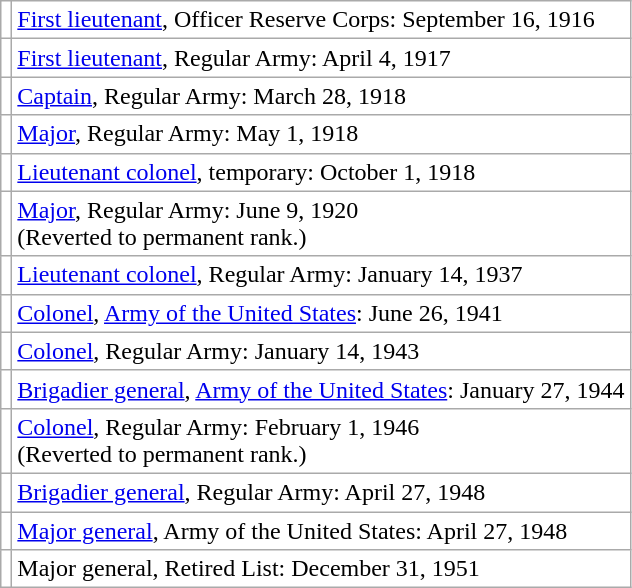<table class="wikitable" style="background:white">
<tr>
<td align="center"></td>
<td><a href='#'>First lieutenant</a>, Officer Reserve Corps: September 16, 1916</td>
</tr>
<tr>
<td align="center"></td>
<td><a href='#'>First lieutenant</a>, Regular Army: April 4, 1917</td>
</tr>
<tr>
<td align="center"></td>
<td><a href='#'>Captain</a>, Regular Army: March 28, 1918</td>
</tr>
<tr>
<td align="center"></td>
<td><a href='#'>Major</a>, Regular Army: May 1, 1918</td>
</tr>
<tr>
<td align="center"></td>
<td><a href='#'>Lieutenant colonel</a>, temporary: October 1, 1918</td>
</tr>
<tr>
<td align="center"></td>
<td><a href='#'>Major</a>, Regular Army: June 9, 1920<br>(Reverted to permanent rank.)</td>
</tr>
<tr>
<td align="center"></td>
<td><a href='#'>Lieutenant colonel</a>, Regular Army: January 14, 1937</td>
</tr>
<tr>
<td align="center"></td>
<td><a href='#'>Colonel</a>, <a href='#'>Army of the United States</a>: June 26, 1941</td>
</tr>
<tr>
<td align="center"></td>
<td><a href='#'>Colonel</a>, Regular Army: January 14, 1943</td>
</tr>
<tr>
<td align="center"></td>
<td><a href='#'>Brigadier general</a>, <a href='#'>Army of the United States</a>:  January 27, 1944</td>
</tr>
<tr>
<td align="center"></td>
<td><a href='#'>Colonel</a>, Regular Army: February 1, 1946  <br>(Reverted to permanent rank.)</td>
</tr>
<tr>
<td align="center"></td>
<td><a href='#'>Brigadier general</a>, Regular Army:  April 27, 1948</td>
</tr>
<tr>
<td align="center"></td>
<td><a href='#'>Major general</a>, Army of the United States: April 27, 1948</td>
</tr>
<tr>
<td align="center"></td>
<td>Major general, Retired List: December 31, 1951</td>
</tr>
</table>
